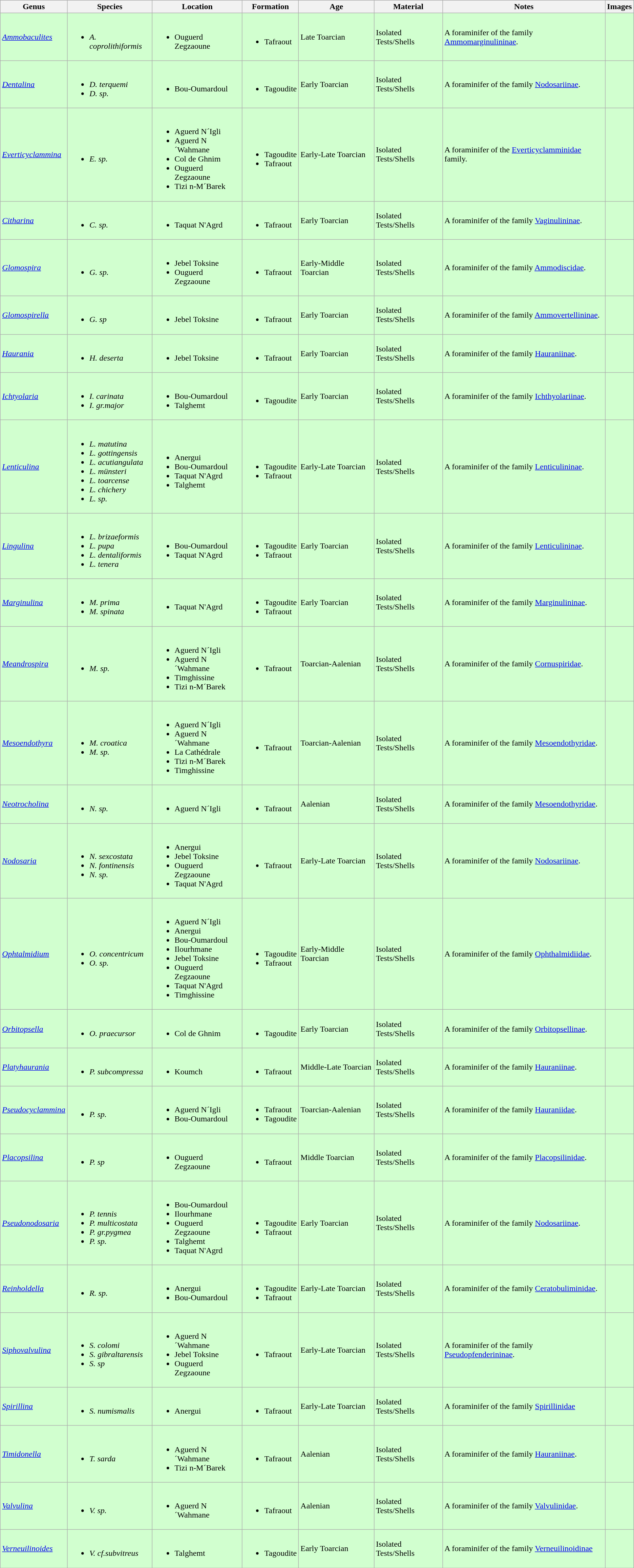<table class="wikitable">
<tr>
<th>Genus</th>
<th>Species</th>
<th>Location</th>
<th>Formation</th>
<th>Age</th>
<th>Material</th>
<th>Notes</th>
<th>Images</th>
</tr>
<tr>
<td style="background:#D1FFCF ;"><em><a href='#'>Ammobaculites</a></em></td>
<td style="background:#D1FFCF ;"><br><ul><li><em>A. coprolithiformis</em></li></ul></td>
<td style="background:#D1FFCF ;"><br><ul><li>Ouguerd Zegzaoune</li></ul></td>
<td style="background:#D1FFCF ;"><br><ul><li>Tafraout</li></ul></td>
<td style="background:#D1FFCF ;">Late Toarcian</td>
<td style="background:#D1FFCF ;">Isolated Tests/Shells</td>
<td style="background:#D1FFCF ;">A foraminifer of the family <a href='#'>Ammomarginulininae</a>.</td>
<td style="background:#D1FFCF ;"></td>
</tr>
<tr>
<td style="background:#D1FFCF ;"><em><a href='#'>Dentalina</a></em></td>
<td style="background:#D1FFCF ;"><br><ul><li><em>D. terquemi</em></li><li><em>D. sp.</em></li></ul></td>
<td style="background:#D1FFCF ;"><br><ul><li>Bou-Oumardoul</li></ul></td>
<td style="background:#D1FFCF ;"><br><ul><li>Tagoudite</li></ul></td>
<td style="background:#D1FFCF ;">Early Toarcian</td>
<td style="background:#D1FFCF ;">Isolated Tests/Shells</td>
<td style="background:#D1FFCF ;">A foraminifer of the family <a href='#'>Nodosariinae</a>.</td>
<td style="background:#D1FFCF ;"></td>
</tr>
<tr>
<td style="background:#D1FFCF ;"><em><a href='#'>Everticyclammina</a></em></td>
<td style="background:#D1FFCF ;"><br><ul><li><em>E. sp.</em></li></ul></td>
<td style="background:#D1FFCF ;"><br><ul><li>Aguerd N´Igli</li><li>Aguerd N´Wahmane</li><li>Col de Ghnim</li><li>Ouguerd Zegzaoune</li><li>Tizi n-M´Barek</li></ul></td>
<td style="background:#D1FFCF ;"><br><ul><li>Tagoudite</li><li>Tafraout</li></ul></td>
<td style="background:#D1FFCF ;">Early-Late Toarcian</td>
<td style="background:#D1FFCF ;">Isolated Tests/Shells</td>
<td style="background:#D1FFCF ;">A foraminifer of the <a href='#'>Everticyclamminidae</a> family.</td>
<td style="background:#D1FFCF ;"></td>
</tr>
<tr>
<td style="background:#D1FFCF ;"><em><a href='#'>Citharina</a></em></td>
<td style="background:#D1FFCF ;"><br><ul><li><em>C. sp.</em></li></ul></td>
<td style="background:#D1FFCF ;"><br><ul><li>Taquat N'Agrd</li></ul></td>
<td style="background:#D1FFCF ;"><br><ul><li>Tafraout</li></ul></td>
<td style="background:#D1FFCF ;">Early Toarcian</td>
<td style="background:#D1FFCF ;">Isolated Tests/Shells</td>
<td style="background:#D1FFCF ;">A foraminifer of the family <a href='#'>Vaginulininae</a>.</td>
<td style="background:#D1FFCF ;"></td>
</tr>
<tr>
<td style="background:#D1FFCF ;"><em><a href='#'>Glomospira</a></em></td>
<td style="background:#D1FFCF ;"><br><ul><li><em>G. sp.</em></li></ul></td>
<td style="background:#D1FFCF ;"><br><ul><li>Jebel Toksine</li><li>Ouguerd Zegzaoune</li></ul></td>
<td style="background:#D1FFCF ;"><br><ul><li>Tafraout</li></ul></td>
<td style="background:#D1FFCF ;">Early-Middle Toarcian</td>
<td style="background:#D1FFCF ;">Isolated Tests/Shells</td>
<td style="background:#D1FFCF ;">A foraminifer of the family <a href='#'>Ammodiscidae</a>.</td>
<td style="background:#D1FFCF ;"></td>
</tr>
<tr>
<td style="background:#D1FFCF ;"><em><a href='#'>Glomospirella</a></em></td>
<td style="background:#D1FFCF ;"><br><ul><li><em>G. sp</em></li></ul></td>
<td style="background:#D1FFCF ;"><br><ul><li>Jebel Toksine</li></ul></td>
<td style="background:#D1FFCF ;"><br><ul><li>Tafraout</li></ul></td>
<td style="background:#D1FFCF ;">Early Toarcian</td>
<td style="background:#D1FFCF ;">Isolated Tests/Shells</td>
<td style="background:#D1FFCF ;">A foraminifer of the family <a href='#'>Ammovertellininae</a>.</td>
<td style="background:#D1FFCF ;"></td>
</tr>
<tr>
<td style="background:#D1FFCF ;"><em><a href='#'>Haurania</a></em></td>
<td style="background:#D1FFCF ;"><br><ul><li><em>H. deserta</em></li></ul></td>
<td style="background:#D1FFCF ;"><br><ul><li>Jebel Toksine</li></ul></td>
<td style="background:#D1FFCF ;"><br><ul><li>Tafraout</li></ul></td>
<td style="background:#D1FFCF ;">Early Toarcian</td>
<td style="background:#D1FFCF ;">Isolated Tests/Shells</td>
<td style="background:#D1FFCF ;">A foraminifer of the family <a href='#'>Hauraniinae</a>.</td>
<td style="background:#D1FFCF ;"></td>
</tr>
<tr>
<td style="background:#D1FFCF ;"><em><a href='#'>Ichtyolaria</a></em></td>
<td style="background:#D1FFCF ;"><br><ul><li><em>I. carinata</em></li><li><em>I. gr.major</em></li></ul></td>
<td style="background:#D1FFCF ;"><br><ul><li>Bou-Oumardoul</li><li>Talghemt</li></ul></td>
<td style="background:#D1FFCF ;"><br><ul><li>Tagoudite</li></ul></td>
<td style="background:#D1FFCF ;">Early Toarcian</td>
<td style="background:#D1FFCF ;">Isolated Tests/Shells</td>
<td style="background:#D1FFCF ;">A foraminifer of the family <a href='#'>Ichthyolariinae</a>.</td>
<td style="background:#D1FFCF ;"></td>
</tr>
<tr>
<td style="background:#D1FFCF ;"><em><a href='#'>Lenticulina</a></em></td>
<td style="background:#D1FFCF ;"><br><ul><li><em>L. matutina</em></li><li><em>L. gottingensis</em></li><li><em>L. acutiangulata</em></li><li><em>L. münsteri</em></li><li><em>L. toarcense</em></li><li><em>L. chichery</em></li><li><em>L. sp.</em></li></ul></td>
<td style="background:#D1FFCF ;"><br><ul><li>Anergui</li><li>Bou-Oumardoul</li><li>Taquat N'Agrd</li><li>Talghemt</li></ul></td>
<td style="background:#D1FFCF ;"><br><ul><li>Tagoudite</li><li>Tafraout</li></ul></td>
<td style="background:#D1FFCF ;">Early-Late Toarcian</td>
<td style="background:#D1FFCF ;">Isolated Tests/Shells</td>
<td style="background:#D1FFCF ;">A foraminifer of the family <a href='#'>Lenticulininae</a>.</td>
<td style="background:#D1FFCF ;"></td>
</tr>
<tr>
<td style="background:#D1FFCF ;"><em><a href='#'>Lingulina</a></em></td>
<td style="background:#D1FFCF ;"><br><ul><li><em>L. brizaeformis</em></li><li><em>L. pupa</em></li><li><em>L. dentaliformis</em></li><li><em>L. tenera</em></li></ul></td>
<td style="background:#D1FFCF ;"><br><ul><li>Bou-Oumardoul</li><li>Taquat N'Agrd</li></ul></td>
<td style="background:#D1FFCF ;"><br><ul><li>Tagoudite</li><li>Tafraout</li></ul></td>
<td style="background:#D1FFCF ;">Early Toarcian</td>
<td style="background:#D1FFCF ;">Isolated Tests/Shells</td>
<td style="background:#D1FFCF ;">A foraminifer of the family <a href='#'>Lenticulininae</a>.</td>
<td style="background:#D1FFCF ;"></td>
</tr>
<tr>
<td style="background:#D1FFCF ;"><em><a href='#'>Marginulina</a></em></td>
<td style="background:#D1FFCF ;"><br><ul><li><em>M. prima</em></li><li><em>M. spinata</em></li></ul></td>
<td style="background:#D1FFCF ;"><br><ul><li>Taquat N'Agrd</li></ul></td>
<td style="background:#D1FFCF ;"><br><ul><li>Tagoudite</li><li>Tafraout</li></ul></td>
<td style="background:#D1FFCF ;">Early Toarcian</td>
<td style="background:#D1FFCF ;">Isolated Tests/Shells</td>
<td style="background:#D1FFCF ;">A foraminifer of the family <a href='#'>Marginulininae</a>.</td>
<td style="background:#D1FFCF ;"></td>
</tr>
<tr>
<td style="background:#D1FFCF ;"><em><a href='#'>Meandrospira</a></em></td>
<td style="background:#D1FFCF ;"><br><ul><li><em>M. sp.</em></li></ul></td>
<td style="background:#D1FFCF ;"><br><ul><li>Aguerd N´Igli</li><li>Aguerd N´Wahmane</li><li>Timghissine</li><li>Tizi n-M´Barek</li></ul></td>
<td style="background:#D1FFCF ;"><br><ul><li>Tafraout</li></ul></td>
<td style="background:#D1FFCF ;">Toarcian-Aalenian</td>
<td style="background:#D1FFCF ;">Isolated Tests/Shells</td>
<td style="background:#D1FFCF ;">A foraminifer of the family <a href='#'>Cornuspiridae</a>.</td>
<td style="background:#D1FFCF ;"></td>
</tr>
<tr>
<td style="background:#D1FFCF ;"><em><a href='#'>Mesoendothyra</a></em></td>
<td style="background:#D1FFCF ;"><br><ul><li><em>M. croatica</em></li><li><em>M. sp.</em></li></ul></td>
<td style="background:#D1FFCF ;"><br><ul><li>Aguerd N´Igli</li><li>Aguerd N´Wahmane</li><li>La Cathédrale </li><li>Tizi n-M´Barek</li><li>Timghissine</li></ul></td>
<td style="background:#D1FFCF ;"><br><ul><li>Tafraout</li></ul></td>
<td style="background:#D1FFCF ;">Toarcian-Aalenian</td>
<td style="background:#D1FFCF ;">Isolated Tests/Shells</td>
<td style="background:#D1FFCF ;">A foraminifer of the family <a href='#'>Mesoendothyridae</a>.</td>
<td style="background:#D1FFCF ;"></td>
</tr>
<tr>
<td style="background:#D1FFCF ;"><em><a href='#'>Neotrocholina</a></em></td>
<td style="background:#D1FFCF ;"><br><ul><li><em>N. sp.</em></li></ul></td>
<td style="background:#D1FFCF ;"><br><ul><li>Aguerd N´Igli</li></ul></td>
<td style="background:#D1FFCF ;"><br><ul><li>Tafraout</li></ul></td>
<td style="background:#D1FFCF ;">Aalenian</td>
<td style="background:#D1FFCF ;">Isolated Tests/Shells</td>
<td style="background:#D1FFCF ;">A foraminifer of the family <a href='#'>Mesoendothyridae</a>.</td>
<td style="background:#D1FFCF ;"></td>
</tr>
<tr>
<td style="background:#D1FFCF ;"><em><a href='#'>Nodosaria</a></em></td>
<td style="background:#D1FFCF ;"><br><ul><li><em>N. sexcostata</em></li><li><em>N. fontinensis</em></li><li><em>N. sp.</em></li></ul></td>
<td style="background:#D1FFCF ;"><br><ul><li>Anergui</li><li>Jebel Toksine</li><li>Ouguerd Zegzaoune</li><li>Taquat N'Agrd</li></ul></td>
<td style="background:#D1FFCF ;"><br><ul><li>Tafraout</li></ul></td>
<td style="background:#D1FFCF ;">Early-Late Toarcian</td>
<td style="background:#D1FFCF ;">Isolated Tests/Shells</td>
<td style="background:#D1FFCF ;">A foraminifer of the family <a href='#'>Nodosariinae</a>.</td>
<td style="background:#D1FFCF ;"></td>
</tr>
<tr>
<td style="background:#D1FFCF ;"><em><a href='#'>Ophtalmidium</a></em></td>
<td style="background:#D1FFCF ;"><br><ul><li><em>O. concentricum</em></li><li><em>O. sp.</em></li></ul></td>
<td style="background:#D1FFCF ;"><br><ul><li>Aguerd N´Igli</li><li>Anergui</li><li>Bou-Oumardoul</li><li>Ilourhmane</li><li>Jebel Toksine</li><li>Ouguerd Zegzaoune</li><li>Taquat N'Agrd</li><li>Timghissine</li></ul></td>
<td style="background:#D1FFCF ;"><br><ul><li>Tagoudite</li><li>Tafraout</li></ul></td>
<td style="background:#D1FFCF ;">Early-Middle Toarcian</td>
<td style="background:#D1FFCF ;">Isolated Tests/Shells</td>
<td style="background:#D1FFCF ;">A foraminifer of the family <a href='#'>Ophthalmidiidae</a>.</td>
<td style="background:#D1FFCF ;"></td>
</tr>
<tr>
<td style="background:#D1FFCF ;"><em><a href='#'>Orbitopsella</a></em></td>
<td style="background:#D1FFCF ;"><br><ul><li><em>O. praecursor</em></li></ul></td>
<td style="background:#D1FFCF ;"><br><ul><li>Col de Ghnim</li></ul></td>
<td style="background:#D1FFCF ;"><br><ul><li>Tagoudite</li></ul></td>
<td style="background:#D1FFCF ;">Early Toarcian</td>
<td style="background:#D1FFCF ;">Isolated Tests/Shells</td>
<td style="background:#D1FFCF ;">A foraminifer of the family <a href='#'>Orbitopsellinae</a>.</td>
<td style="background:#D1FFCF ;"></td>
</tr>
<tr>
<td style="background:#D1FFCF ;"><em><a href='#'>Platyhaurania</a></em></td>
<td style="background:#D1FFCF ;"><br><ul><li><em>P. subcompressa</em></li></ul></td>
<td style="background:#D1FFCF ;"><br><ul><li>Koumch</li></ul></td>
<td style="background:#D1FFCF ;"><br><ul><li>Tafraout</li></ul></td>
<td style="background:#D1FFCF ;">Middle-Late Toarcian</td>
<td style="background:#D1FFCF ;">Isolated Tests/Shells</td>
<td style="background:#D1FFCF ;">A foraminifer of the family <a href='#'>Hauraniinae</a>.</td>
<td style="background:#D1FFCF ;"></td>
</tr>
<tr>
<td style="background:#D1FFCF ;"><em><a href='#'>Pseudocyclammina</a></em></td>
<td style="background:#D1FFCF ;"><br><ul><li><em>P. sp.</em></li></ul></td>
<td style="background:#D1FFCF ;"><br><ul><li>Aguerd N´Igli</li><li>Bou-Oumardoul</li></ul></td>
<td style="background:#D1FFCF ;"><br><ul><li>Tafraout</li><li>Tagoudite</li></ul></td>
<td style="background:#D1FFCF ;">Toarcian-Aalenian</td>
<td style="background:#D1FFCF ;">Isolated Tests/Shells</td>
<td style="background:#D1FFCF ;">A foraminifer of the family <a href='#'>Hauraniidae</a>.</td>
<td style="background:#D1FFCF ;"></td>
</tr>
<tr>
<td style="background:#D1FFCF ;"><em><a href='#'>Placopsilina</a></em></td>
<td style="background:#D1FFCF ;"><br><ul><li><em>P. sp</em></li></ul></td>
<td style="background:#D1FFCF ;"><br><ul><li>Ouguerd Zegzaoune</li></ul></td>
<td style="background:#D1FFCF ;"><br><ul><li>Tafraout</li></ul></td>
<td style="background:#D1FFCF ;">Middle Toarcian</td>
<td style="background:#D1FFCF ;">Isolated Tests/Shells</td>
<td style="background:#D1FFCF ;">A foraminifer of the family <a href='#'>Placopsilinidae</a>.</td>
<td style="background:#D1FFCF ;"></td>
</tr>
<tr>
<td style="background:#D1FFCF ;"><em><a href='#'>Pseudonodosaria</a></em></td>
<td style="background:#D1FFCF ;"><br><ul><li><em>P. tennis</em></li><li><em>P. multicostata</em></li><li><em>P. gr.pygmea</em></li><li><em>P. sp.</em></li></ul></td>
<td style="background:#D1FFCF ;"><br><ul><li>Bou-Oumardoul</li><li>Ilourhmane</li><li>Ouguerd Zegzaoune</li><li>Talghemt</li><li>Taquat N'Agrd</li></ul></td>
<td style="background:#D1FFCF ;"><br><ul><li>Tagoudite</li><li>Tafraout</li></ul></td>
<td style="background:#D1FFCF ;">Early Toarcian</td>
<td style="background:#D1FFCF ;">Isolated Tests/Shells</td>
<td style="background:#D1FFCF ;">A foraminifer of the family <a href='#'>Nodosariinae</a>.</td>
<td style="background:#D1FFCF ;"></td>
</tr>
<tr>
<td style="background:#D1FFCF ;"><em><a href='#'>Reinholdella</a></em></td>
<td style="background:#D1FFCF ;"><br><ul><li><em>R. sp.</em></li></ul></td>
<td style="background:#D1FFCF ;"><br><ul><li>Anergui</li><li>Bou-Oumardoul</li></ul></td>
<td style="background:#D1FFCF ;"><br><ul><li>Tagoudite</li><li>Tafraout</li></ul></td>
<td style="background:#D1FFCF ;">Early-Late Toarcian</td>
<td style="background:#D1FFCF ;">Isolated Tests/Shells</td>
<td style="background:#D1FFCF ;">A foraminifer of the family <a href='#'>Ceratobuliminidae</a>.</td>
<td style="background:#D1FFCF ;"></td>
</tr>
<tr>
<td style="background:#D1FFCF ;"><em><a href='#'>Siphovalvulina</a></em></td>
<td style="background:#D1FFCF ;"><br><ul><li><em>S. colomi</em></li><li><em>S. gibraltarensis</em></li><li><em>S. sp</em></li></ul></td>
<td style="background:#D1FFCF ;"><br><ul><li>Aguerd N´Wahmane</li><li>Jebel Toksine</li><li>Ouguerd Zegzaoune</li></ul></td>
<td style="background:#D1FFCF ;"><br><ul><li>Tafraout</li></ul></td>
<td style="background:#D1FFCF ;">Early-Late Toarcian</td>
<td style="background:#D1FFCF ;">Isolated Tests/Shells</td>
<td style="background:#D1FFCF ;">A foraminifer of the family <a href='#'>Pseudopfenderininae</a>.</td>
<td style="background:#D1FFCF ;"></td>
</tr>
<tr>
<td style="background:#D1FFCF ;"><em><a href='#'>Spirillina</a></em></td>
<td style="background:#D1FFCF ;"><br><ul><li><em>S. numismalis</em></li></ul></td>
<td style="background:#D1FFCF ;"><br><ul><li>Anergui</li></ul></td>
<td style="background:#D1FFCF ;"><br><ul><li>Tafraout</li></ul></td>
<td style="background:#D1FFCF ;">Early-Late Toarcian</td>
<td style="background:#D1FFCF ;">Isolated Tests/Shells</td>
<td style="background:#D1FFCF ;">A foraminifer of the family <a href='#'>Spirillinidae</a></td>
<td style="background:#D1FFCF ;"></td>
</tr>
<tr>
<td style="background:#D1FFCF ;"><em><a href='#'>Timidonella</a></em></td>
<td style="background:#D1FFCF ;"><br><ul><li><em>T. sarda</em></li></ul></td>
<td style="background:#D1FFCF ;"><br><ul><li>Aguerd N´Wahmane</li><li>Tizi n-M´Barek</li></ul></td>
<td style="background:#D1FFCF ;"><br><ul><li>Tafraout</li></ul></td>
<td style="background:#D1FFCF ;">Aalenian</td>
<td style="background:#D1FFCF ;">Isolated Tests/Shells</td>
<td style="background:#D1FFCF ;">A foraminifer of the family <a href='#'>Hauraniinae</a>.</td>
<td style="background:#D1FFCF ;"></td>
</tr>
<tr>
<td style="background:#D1FFCF ;"><em><a href='#'>Valvulina</a></em></td>
<td style="background:#D1FFCF ;"><br><ul><li><em>V. sp.</em></li></ul></td>
<td style="background:#D1FFCF ;"><br><ul><li>Aguerd N´Wahmane</li></ul></td>
<td style="background:#D1FFCF ;"><br><ul><li>Tafraout</li></ul></td>
<td style="background:#D1FFCF ;">Aalenian</td>
<td style="background:#D1FFCF ;">Isolated Tests/Shells</td>
<td style="background:#D1FFCF ;">A foraminifer of the family <a href='#'>Valvulinidae</a>.</td>
<td style="background:#D1FFCF ;"></td>
</tr>
<tr>
<td style="background:#D1FFCF ;"><em><a href='#'>Verneuilinoides</a></em></td>
<td style="background:#D1FFCF ;"><br><ul><li><em>V. cf.subvitreus</em></li></ul></td>
<td style="background:#D1FFCF ;"><br><ul><li>Talghemt</li></ul></td>
<td style="background:#D1FFCF ;"><br><ul><li>Tagoudite</li></ul></td>
<td style="background:#D1FFCF ;">Early Toarcian</td>
<td style="background:#D1FFCF ;">Isolated Tests/Shells</td>
<td style="background:#D1FFCF ;">A foraminifer of the family <a href='#'>Verneuilinoidinae</a></td>
<td style="background:#D1FFCF ;"></td>
</tr>
<tr>
</tr>
</table>
